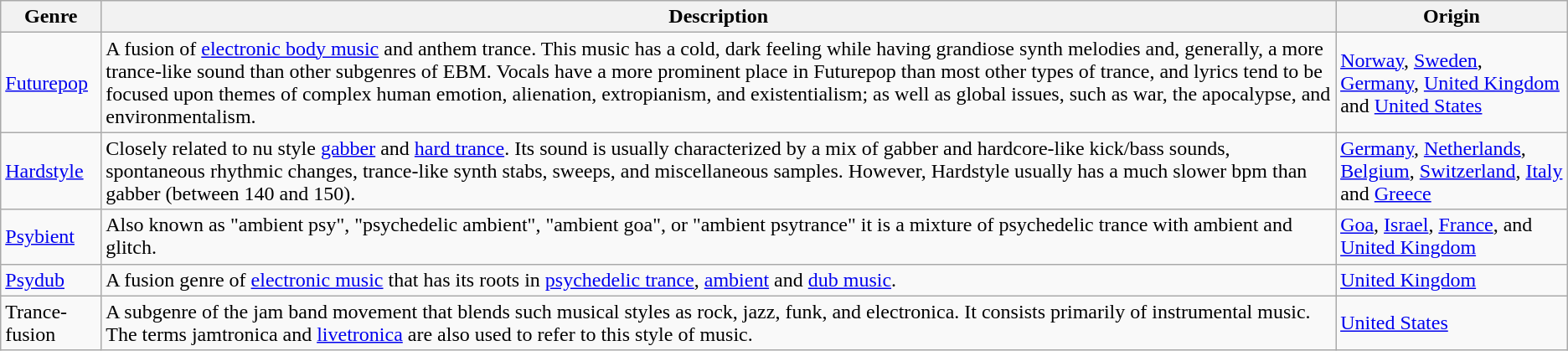<table class="wikitable">
<tr>
<th>Genre</th>
<th>Description</th>
<th>Origin</th>
</tr>
<tr>
<td><a href='#'>Futurepop</a></td>
<td>A fusion of <a href='#'>electronic body music</a> and anthem trance. This music has a cold, dark feeling while having grandiose synth melodies and, generally, a more trance-like sound than other subgenres of EBM. Vocals have a more prominent place in Futurepop than most other types of trance, and lyrics tend to be focused upon themes of complex human emotion, alienation, extropianism, and existentialism; as well as global issues, such as war, the apocalypse, and environmentalism.</td>
<td><a href='#'>Norway</a>, <a href='#'>Sweden</a>, <a href='#'>Germany</a>, <a href='#'>United Kingdom</a> and <a href='#'>United States</a></td>
</tr>
<tr>
<td><a href='#'>Hardstyle</a></td>
<td>Closely related to nu style <a href='#'>gabber</a> and <a href='#'>hard trance</a>. Its sound is usually characterized by a mix of gabber and hardcore-like kick/bass sounds, spontaneous rhythmic changes, trance-like synth stabs, sweeps, and miscellaneous samples. However, Hardstyle usually has a much slower bpm than gabber (between 140 and 150).</td>
<td><a href='#'>Germany</a>, <a href='#'>Netherlands</a>, <a href='#'>Belgium</a>, <a href='#'>Switzerland</a>, <a href='#'>Italy</a> and <a href='#'>Greece</a></td>
</tr>
<tr>
<td><a href='#'>Psybient</a></td>
<td>Also known as "ambient psy", "psychedelic ambient", "ambient goa", or "ambient psytrance" it is a mixture of psychedelic trance with ambient and glitch.</td>
<td><a href='#'>Goa</a>, <a href='#'>Israel</a>, <a href='#'>France</a>, and <a href='#'>United Kingdom</a></td>
</tr>
<tr>
<td><a href='#'>Psydub</a></td>
<td>A fusion genre of <a href='#'>electronic music</a> that has its roots in <a href='#'>psychedelic trance</a>, <a href='#'>ambient</a> and <a href='#'>dub music</a>.</td>
<td><a href='#'>United Kingdom</a></td>
</tr>
<tr>
<td>Trance-fusion</td>
<td>A subgenre of the jam band movement that blends such musical styles as rock, jazz, funk, and electronica. It consists primarily of instrumental music. The terms jamtronica and <a href='#'>livetronica</a> are also used to refer to this style of music.</td>
<td><a href='#'>United States</a></td>
</tr>
</table>
